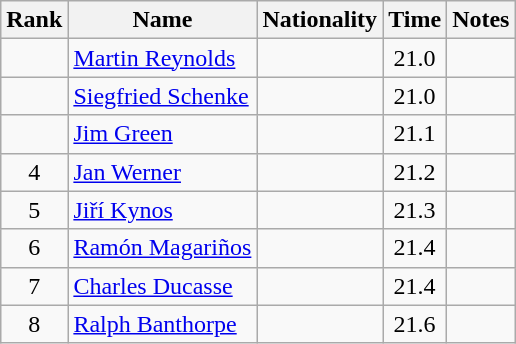<table class="wikitable sortable" style="text-align:center">
<tr>
<th>Rank</th>
<th>Name</th>
<th>Nationality</th>
<th>Time</th>
<th>Notes</th>
</tr>
<tr>
<td></td>
<td align=left><a href='#'>Martin Reynolds</a></td>
<td align=left></td>
<td>21.0</td>
<td></td>
</tr>
<tr>
<td></td>
<td align=left><a href='#'>Siegfried Schenke</a></td>
<td align=left></td>
<td>21.0</td>
<td></td>
</tr>
<tr>
<td></td>
<td align=left><a href='#'>Jim Green</a></td>
<td align=left></td>
<td>21.1</td>
<td></td>
</tr>
<tr>
<td>4</td>
<td align=left><a href='#'>Jan Werner</a></td>
<td align=left></td>
<td>21.2</td>
<td></td>
</tr>
<tr>
<td>5</td>
<td align=left><a href='#'>Jiří Kynos</a></td>
<td align=left></td>
<td>21.3</td>
<td></td>
</tr>
<tr>
<td>6</td>
<td align=left><a href='#'>Ramón Magariños</a></td>
<td align=left></td>
<td>21.4</td>
<td></td>
</tr>
<tr>
<td>7</td>
<td align=left><a href='#'>Charles Ducasse</a></td>
<td align=left></td>
<td>21.4</td>
<td></td>
</tr>
<tr>
<td>8</td>
<td align=left><a href='#'>Ralph Banthorpe</a></td>
<td align=left></td>
<td>21.6</td>
<td></td>
</tr>
</table>
